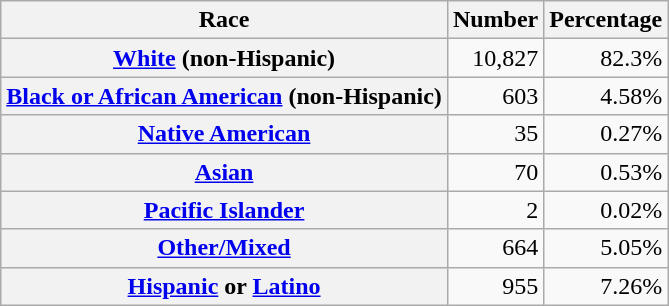<table class="wikitable" style="text-align:right">
<tr>
<th scope="col">Race</th>
<th scope="col">Number</th>
<th scope="col">Percentage</th>
</tr>
<tr>
<th scope="row"><a href='#'>White</a> (non-Hispanic)</th>
<td>10,827</td>
<td>82.3%</td>
</tr>
<tr>
<th scope="row"><a href='#'>Black or African American</a> (non-Hispanic)</th>
<td>603</td>
<td>4.58%</td>
</tr>
<tr>
<th scope="row"><a href='#'>Native American</a></th>
<td>35</td>
<td>0.27%</td>
</tr>
<tr>
<th scope="row"><a href='#'>Asian</a></th>
<td>70</td>
<td>0.53%</td>
</tr>
<tr>
<th scope="row"><a href='#'>Pacific Islander</a></th>
<td>2</td>
<td>0.02%</td>
</tr>
<tr>
<th scope="row"><a href='#'>Other/Mixed</a></th>
<td>664</td>
<td>5.05%</td>
</tr>
<tr>
<th scope="row"><a href='#'>Hispanic</a> or <a href='#'>Latino</a></th>
<td>955</td>
<td>7.26%</td>
</tr>
</table>
